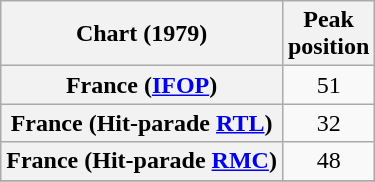<table class="wikitable sortable">
<tr>
<th scope="col">Chart (1979)</th>
<th scope="col">Peak<br>position</th>
</tr>
<tr>
<th scope="row">France (<a href='#'>IFOP</a>)</th>
<td style="text-align:center">51</td>
</tr>
<tr>
<th scope="row">France (Hit-parade <a href='#'>RTL</a>)</th>
<td style="text-align:center">32</td>
</tr>
<tr>
<th scope="row">France (Hit-parade <a href='#'>RMC</a>)</th>
<td style="text-align:center">48</td>
</tr>
<tr>
</tr>
</table>
